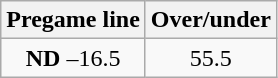<table class="wikitable">
<tr align="center">
<th style=>Pregame line</th>
<th style=>Over/under</th>
</tr>
<tr align="center">
<td><strong>ND</strong> –16.5</td>
<td>55.5</td>
</tr>
</table>
